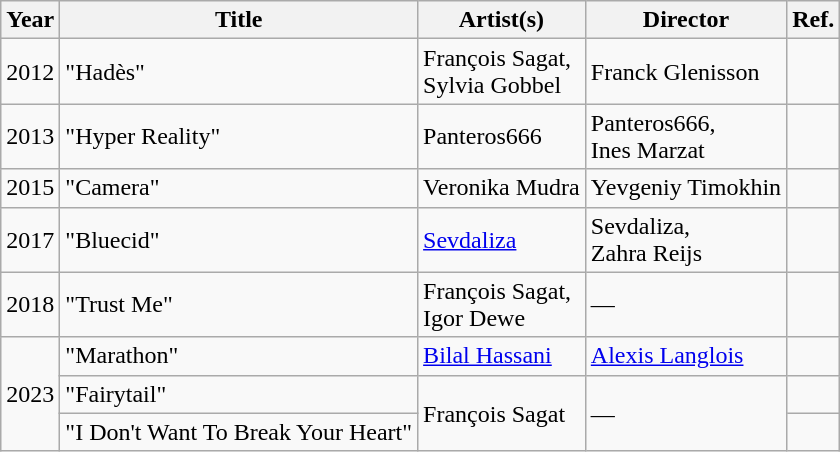<table class="wikitable">
<tr>
<th>Year</th>
<th>Title</th>
<th>Artist(s)</th>
<th>Director</th>
<th>Ref.</th>
</tr>
<tr>
<td>2012</td>
<td>"Hadès"</td>
<td>François Sagat,<br>Sylvia Gobbel</td>
<td>Franck Glenisson</td>
<td></td>
</tr>
<tr>
<td>2013</td>
<td>"Hyper Reality"</td>
<td>Panteros666</td>
<td>Panteros666,<br>Ines Marzat</td>
<td></td>
</tr>
<tr>
<td>2015</td>
<td>"Camera"</td>
<td>Veronika Mudra</td>
<td>Yevgeniy Timokhin</td>
<td></td>
</tr>
<tr>
<td>2017</td>
<td>"Bluecid"</td>
<td><a href='#'>Sevdaliza</a></td>
<td>Sevdaliza,<br>Zahra Reijs</td>
<td></td>
</tr>
<tr>
<td>2018</td>
<td>"Trust Me"</td>
<td>François Sagat,<br>Igor Dewe</td>
<td>—</td>
<td></td>
</tr>
<tr>
<td rowspan="3">2023</td>
<td>"Marathon"</td>
<td><a href='#'>Bilal Hassani</a></td>
<td><a href='#'>Alexis Langlois</a></td>
<td></td>
</tr>
<tr>
<td>"Fairytail"</td>
<td rowspan="2">François Sagat</td>
<td rowspan="2">—</td>
<td></td>
</tr>
<tr>
<td>"I Don't Want To Break Your Heart"</td>
<td></td>
</tr>
</table>
